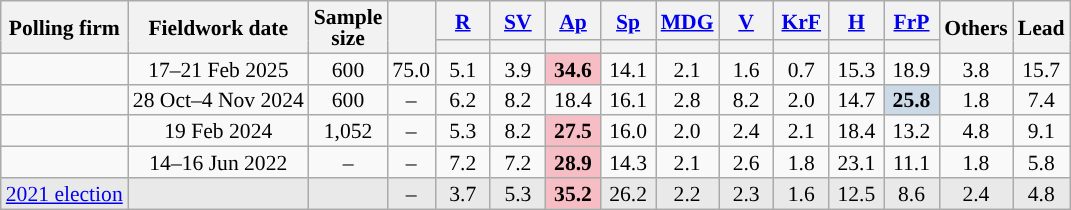<table class="wikitable sortable mw-datatable" style="text-align:center;font-size:90%;line-height:14px;">
<tr>
<th rowspan="2">Polling firm</th>
<th rowspan="2">Fieldwork date</th>
<th rowspan="2">Sample<br>size</th>
<th rowspan="2"></th>
<th class="unsortable" style="width:30px;"><a href='#'>R</a></th>
<th class="unsortable" style="width:30px;"><a href='#'>SV</a></th>
<th class="unsortable" style="width:30px;"><a href='#'>Ap</a></th>
<th class="unsortable" style="width:30px;"><a href='#'>Sp</a></th>
<th class="unsortable" style="width:30px;"><a href='#'>MDG</a></th>
<th class="unsortable" style="width:30px;"><a href='#'>V</a></th>
<th class="unsortable" style="width:30px;"><a href='#'>KrF</a></th>
<th class="unsortable" style="width:30px;"><a href='#'>H</a></th>
<th class="unsortable" style="width:30px;"><a href='#'>FrP</a></th>
<th rowspan="2" class="unsortable" style="width:30px;">Others</th>
<th rowspan="2">Lead</th>
</tr>
<tr>
<th style="background:"></th>
<th style="background:"></th>
<th style="background:"></th>
<th style="background:"></th>
<th style="background:"></th>
<th style="background:"></th>
<th style="background:"></th>
<th style="background:"></th>
<th style="background:"></th>
</tr>
<tr>
<td></td>
<td>17–21 Feb 2025</td>
<td>600</td>
<td>75.0</td>
<td>5.1</td>
<td>3.9</td>
<td style="background:#F7BDC5;"><strong>34.6</strong></td>
<td>14.1</td>
<td>2.1</td>
<td>1.6</td>
<td>0.7</td>
<td>15.3</td>
<td>18.9</td>
<td>3.8</td>
<td style="background:">15.7</td>
</tr>
<tr>
<td></td>
<td>28 Oct–4 Nov 2024</td>
<td>600</td>
<td>–</td>
<td>6.2</td>
<td>8.2</td>
<td>18.4</td>
<td>16.1</td>
<td>2.8</td>
<td>8.2</td>
<td>2.0</td>
<td>14.7</td>
<td style="background:#ccdae8;"><strong>25.8</strong></td>
<td>1.8</td>
<td style="background:">7.4</td>
</tr>
<tr>
<td></td>
<td>19 Feb 2024</td>
<td>1,052</td>
<td>–</td>
<td>5.3</td>
<td>8.2</td>
<td style="background:#F7BDC5;"><strong>27.5</strong></td>
<td>16.0</td>
<td>2.0</td>
<td>2.4</td>
<td>2.1</td>
<td>18.4</td>
<td>13.2</td>
<td>4.8</td>
<td style="background:">9.1</td>
</tr>
<tr>
<td></td>
<td>14–16 Jun 2022</td>
<td>–</td>
<td>–</td>
<td>7.2</td>
<td>7.2</td>
<td style="background:#F7BDC5;"><strong>28.9</strong></td>
<td>14.3</td>
<td>2.1</td>
<td>2.6</td>
<td>1.8</td>
<td>23.1</td>
<td>11.1</td>
<td>1.8</td>
<td style="background:">5.8</td>
</tr>
<tr style="background:#E9E9E9;">
<td><a href='#'>2021 election</a></td>
<td></td>
<td></td>
<td>–</td>
<td>3.7</td>
<td>5.3</td>
<td style="background:#F7BDC5;"><strong>35.2</strong></td>
<td>26.2</td>
<td>2.2</td>
<td>2.3</td>
<td>1.6</td>
<td>12.5</td>
<td>8.6</td>
<td>2.4</td>
<td style="background:">4.8</td>
</tr>
</table>
